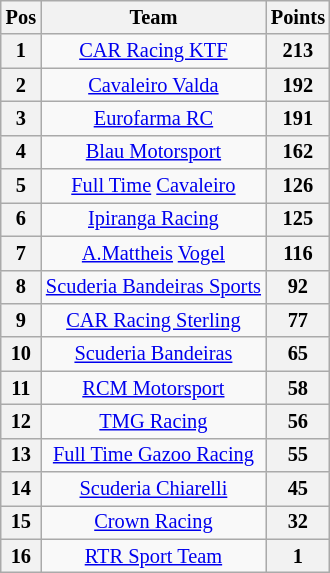<table class="wikitable" style="font-size:85%; text-align:center">
<tr>
<th>Pos</th>
<th>Team</th>
<th>Points</th>
</tr>
<tr>
<th>1</th>
<td><a href='#'>CAR Racing KTF</a></td>
<th>213</th>
</tr>
<tr>
<th>2</th>
<td><a href='#'> Cavaleiro Valda</a></td>
<th>192</th>
</tr>
<tr>
<th>3</th>
<td><a href='#'>Eurofarma RC</a></td>
<th>191</th>
</tr>
<tr>
<th>4</th>
<td><a href='#'>Blau Motorsport</a></td>
<th>162</th>
</tr>
<tr>
<th>5</th>
<td><a href='#'>Full Time</a> <a href='#'>Cavaleiro</a></td>
<th>126</th>
</tr>
<tr>
<th>6</th>
<td><a href='#'>Ipiranga Racing</a></td>
<th>125</th>
</tr>
<tr>
<th>7</th>
<td><a href='#'>A.Mattheis</a> <a href='#'>Vogel</a></td>
<th>116</th>
</tr>
<tr>
<th>8</th>
<td><a href='#'>Scuderia Bandeiras Sports</a></td>
<th>92</th>
</tr>
<tr>
<th>9</th>
<td><a href='#'>CAR Racing Sterling</a></td>
<th>77</th>
</tr>
<tr>
<th>10</th>
<td><a href='#'>Scuderia Bandeiras</a></td>
<th>65</th>
</tr>
<tr>
<th>11</th>
<td><a href='#'>RCM Motorsport</a></td>
<th>58</th>
</tr>
<tr>
<th>12</th>
<td><a href='#'>TMG Racing</a></td>
<th>56</th>
</tr>
<tr>
<th>13</th>
<td><a href='#'>Full Time Gazoo Racing</a></td>
<th>55</th>
</tr>
<tr>
<th>14</th>
<td><a href='#'>Scuderia Chiarelli</a></td>
<th>45</th>
</tr>
<tr>
<th>15</th>
<td><a href='#'>Crown Racing</a></td>
<th>32</th>
</tr>
<tr>
<th>16</th>
<td><a href='#'>RTR Sport Team</a></td>
<th>1</th>
</tr>
</table>
